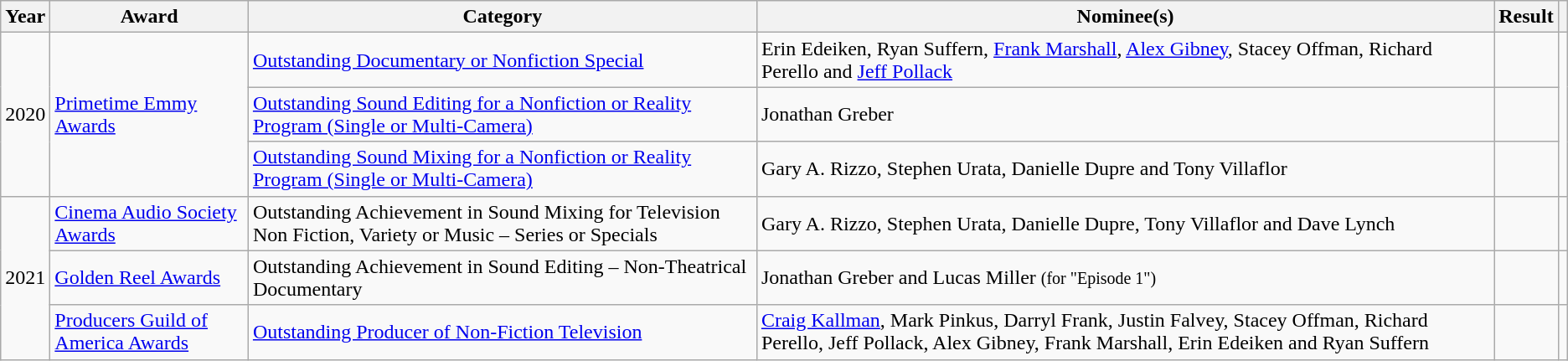<table class="wikitable sortable">
<tr>
<th>Year</th>
<th>Award</th>
<th>Category</th>
<th>Nominee(s)</th>
<th>Result</th>
<th></th>
</tr>
<tr>
<td rowspan="3" style="text-align:center;">2020</td>
<td rowspan="3"><a href='#'>Primetime Emmy Awards</a></td>
<td><a href='#'>Outstanding Documentary or Nonfiction Special</a></td>
<td>Erin Edeiken, Ryan Suffern, <a href='#'>Frank Marshall</a>, <a href='#'>Alex Gibney</a>, Stacey Offman, Richard Perello and <a href='#'>Jeff Pollack</a></td>
<td></td>
<td align="center" rowspan="3"> <br> </td>
</tr>
<tr>
<td><a href='#'>Outstanding Sound Editing for a Nonfiction or Reality Program (Single or Multi-Camera)</a></td>
<td>Jonathan Greber</td>
<td></td>
</tr>
<tr>
<td><a href='#'>Outstanding Sound Mixing for a Nonfiction or Reality Program (Single or Multi-Camera)</a></td>
<td>Gary A. Rizzo, Stephen Urata, Danielle Dupre and Tony Villaflor</td>
<td></td>
</tr>
<tr>
<td rowspan="3" style="text-align:center;">2021</td>
<td><a href='#'>Cinema Audio Society Awards</a></td>
<td>Outstanding Achievement in Sound Mixing for Television Non Fiction, Variety or Music – Series or Specials</td>
<td>Gary A. Rizzo, Stephen Urata, Danielle Dupre, Tony Villaflor and Dave Lynch</td>
<td></td>
<td align="center"></td>
</tr>
<tr>
<td><a href='#'>Golden Reel Awards</a></td>
<td>Outstanding Achievement in Sound Editing – Non-Theatrical Documentary</td>
<td>Jonathan Greber and Lucas Miller <small>(for "Episode 1")</small></td>
<td></td>
<td align="center"></td>
</tr>
<tr>
<td><a href='#'>Producers Guild of America Awards</a></td>
<td><a href='#'>Outstanding Producer of Non-Fiction Television</a></td>
<td><a href='#'>Craig Kallman</a>, Mark Pinkus, Darryl Frank, Justin Falvey, Stacey Offman, Richard Perello, Jeff Pollack, Alex Gibney, Frank Marshall, Erin Edeiken and Ryan Suffern</td>
<td></td>
<td align="center"></td>
</tr>
</table>
